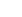<table style="width:22%; text-align:center;">
<tr style="color:white;">
<td style="background:"><strong>16</strong></td>
</tr>
</table>
